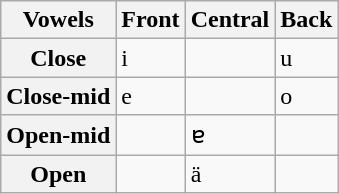<table class="wikitable">
<tr>
<th>Vowels</th>
<th>Front</th>
<th>Central</th>
<th>Back</th>
</tr>
<tr>
<th>Close</th>
<td>i</td>
<td></td>
<td>u</td>
</tr>
<tr>
<th>Close-mid</th>
<td>e</td>
<td></td>
<td>o</td>
</tr>
<tr>
<th>Open-mid</th>
<td></td>
<td>ɐ</td>
<td></td>
</tr>
<tr>
<th>Open</th>
<td></td>
<td>ä</td>
<td></td>
</tr>
</table>
